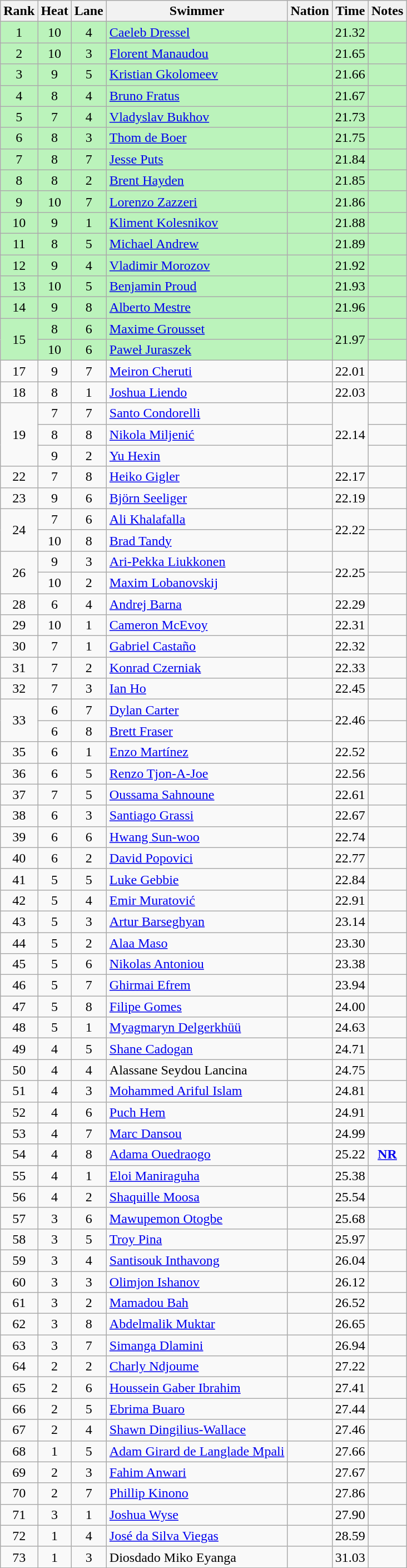<table class="wikitable sortable" style="text-align:center">
<tr>
<th>Rank</th>
<th>Heat</th>
<th>Lane</th>
<th>Swimmer</th>
<th>Nation</th>
<th>Time</th>
<th>Notes</th>
</tr>
<tr bgcolor=bbf3bb>
<td>1</td>
<td>10</td>
<td>4</td>
<td align=left><a href='#'>Caeleb Dressel</a></td>
<td align=left></td>
<td>21.32</td>
<td></td>
</tr>
<tr bgcolor=bbf3bb>
<td>2</td>
<td>10</td>
<td>3</td>
<td align=left><a href='#'>Florent Manaudou</a></td>
<td align=left></td>
<td>21.65</td>
<td></td>
</tr>
<tr bgcolor=bbf3bb>
<td>3</td>
<td>9</td>
<td>5</td>
<td align=left><a href='#'>Kristian Gkolomeev</a></td>
<td align=left></td>
<td>21.66</td>
<td></td>
</tr>
<tr bgcolor=bbf3bb>
<td>4</td>
<td>8</td>
<td>4</td>
<td align=left><a href='#'>Bruno Fratus</a></td>
<td align=left></td>
<td>21.67</td>
<td></td>
</tr>
<tr bgcolor=bbf3bb>
<td>5</td>
<td>7</td>
<td>4</td>
<td align=left><a href='#'>Vladyslav Bukhov</a></td>
<td align=left></td>
<td>21.73</td>
<td></td>
</tr>
<tr bgcolor=bbf3bb>
<td>6</td>
<td>8</td>
<td>3</td>
<td align=left><a href='#'>Thom de Boer</a></td>
<td align=left></td>
<td>21.75</td>
<td></td>
</tr>
<tr bgcolor=bbf3bb>
<td>7</td>
<td>8</td>
<td>7</td>
<td align=left><a href='#'>Jesse Puts</a></td>
<td align=left></td>
<td>21.84</td>
<td></td>
</tr>
<tr bgcolor=bbf3bb>
<td>8</td>
<td>8</td>
<td>2</td>
<td align=left><a href='#'>Brent Hayden</a></td>
<td align=left></td>
<td>21.85</td>
<td></td>
</tr>
<tr bgcolor=bbf3bb>
<td>9</td>
<td>10</td>
<td>7</td>
<td align=left><a href='#'>Lorenzo Zazzeri</a></td>
<td align=left></td>
<td>21.86</td>
<td></td>
</tr>
<tr bgcolor=bbf3bb>
<td>10</td>
<td>9</td>
<td>1</td>
<td align=left><a href='#'>Kliment Kolesnikov</a></td>
<td align=left></td>
<td>21.88</td>
<td></td>
</tr>
<tr bgcolor=bbf3bb>
<td>11</td>
<td>8</td>
<td>5</td>
<td align=left><a href='#'>Michael Andrew</a></td>
<td align=left></td>
<td>21.89</td>
<td></td>
</tr>
<tr bgcolor=bbf3bb>
<td>12</td>
<td>9</td>
<td>4</td>
<td align=left><a href='#'>Vladimir Morozov</a></td>
<td align=left></td>
<td>21.92</td>
<td></td>
</tr>
<tr bgcolor=bbf3bb>
<td>13</td>
<td>10</td>
<td>5</td>
<td align=left><a href='#'>Benjamin Proud</a></td>
<td align=left></td>
<td>21.93</td>
<td></td>
</tr>
<tr bgcolor=bbf3bb>
<td>14</td>
<td>9</td>
<td>8</td>
<td align=left><a href='#'>Alberto Mestre</a></td>
<td align=left></td>
<td>21.96</td>
<td></td>
</tr>
<tr bgcolor=bbf3bb>
<td rowspan=2>15</td>
<td>8</td>
<td>6</td>
<td align=left><a href='#'>Maxime Grousset</a></td>
<td align=left></td>
<td rowspan=2>21.97</td>
<td></td>
</tr>
<tr bgcolor=bbf3bb>
<td>10</td>
<td>6</td>
<td align=left><a href='#'>Paweł Juraszek</a></td>
<td align=left></td>
<td></td>
</tr>
<tr>
<td>17</td>
<td>9</td>
<td>7</td>
<td align=left><a href='#'>Meiron Cheruti</a></td>
<td align=left></td>
<td>22.01</td>
<td></td>
</tr>
<tr>
<td>18</td>
<td>8</td>
<td>1</td>
<td align=left><a href='#'>Joshua Liendo</a></td>
<td align=left></td>
<td>22.03</td>
<td></td>
</tr>
<tr>
<td rowspan=3>19</td>
<td>7</td>
<td>7</td>
<td align=left><a href='#'>Santo Condorelli</a></td>
<td align=left></td>
<td rowspan=3>22.14</td>
<td></td>
</tr>
<tr>
<td>8</td>
<td>8</td>
<td align=left><a href='#'>Nikola Miljenić</a></td>
<td align=left></td>
<td></td>
</tr>
<tr>
<td>9</td>
<td>2</td>
<td align=left><a href='#'>Yu Hexin</a></td>
<td align=left></td>
<td></td>
</tr>
<tr>
<td>22</td>
<td>7</td>
<td>8</td>
<td align=left><a href='#'>Heiko Gigler</a></td>
<td align=left></td>
<td>22.17</td>
<td></td>
</tr>
<tr>
<td>23</td>
<td>9</td>
<td>6</td>
<td align=left><a href='#'>Björn Seeliger</a></td>
<td align=left></td>
<td>22.19</td>
<td></td>
</tr>
<tr>
<td rowspan=2>24</td>
<td>7</td>
<td>6</td>
<td align=left><a href='#'>Ali Khalafalla</a></td>
<td align=left></td>
<td rowspan=2>22.22</td>
<td></td>
</tr>
<tr>
<td>10</td>
<td>8</td>
<td align=left><a href='#'>Brad Tandy</a></td>
<td align=left></td>
<td></td>
</tr>
<tr>
<td rowspan=2>26</td>
<td>9</td>
<td>3</td>
<td align=left><a href='#'>Ari-Pekka Liukkonen</a></td>
<td align=left></td>
<td rowspan=2>22.25</td>
<td></td>
</tr>
<tr>
<td>10</td>
<td>2</td>
<td align=left><a href='#'>Maxim Lobanovskij</a></td>
<td align=left></td>
<td></td>
</tr>
<tr>
<td>28</td>
<td>6</td>
<td>4</td>
<td align=left><a href='#'>Andrej Barna</a></td>
<td align=left></td>
<td>22.29</td>
<td></td>
</tr>
<tr>
<td>29</td>
<td>10</td>
<td>1</td>
<td align=left><a href='#'>Cameron McEvoy</a></td>
<td align=left></td>
<td>22.31</td>
<td></td>
</tr>
<tr>
<td>30</td>
<td>7</td>
<td>1</td>
<td align=left><a href='#'>Gabriel Castaño</a></td>
<td align=left></td>
<td>22.32</td>
<td></td>
</tr>
<tr>
<td>31</td>
<td>7</td>
<td>2</td>
<td align=left><a href='#'>Konrad Czerniak</a></td>
<td align=left></td>
<td>22.33</td>
<td></td>
</tr>
<tr>
<td>32</td>
<td>7</td>
<td>3</td>
<td align=left><a href='#'>Ian Ho</a></td>
<td align=left></td>
<td>22.45</td>
<td></td>
</tr>
<tr>
<td rowspan=2>33</td>
<td>6</td>
<td>7</td>
<td align=left><a href='#'>Dylan Carter</a></td>
<td align=left></td>
<td rowspan=2>22.46</td>
<td></td>
</tr>
<tr>
<td>6</td>
<td>8</td>
<td align=left><a href='#'>Brett Fraser</a></td>
<td align=left></td>
<td></td>
</tr>
<tr>
<td>35</td>
<td>6</td>
<td>1</td>
<td align=left><a href='#'>Enzo Martínez</a></td>
<td align=left></td>
<td>22.52</td>
<td></td>
</tr>
<tr>
<td>36</td>
<td>6</td>
<td>5</td>
<td align=left><a href='#'>Renzo Tjon-A-Joe</a></td>
<td align=left></td>
<td>22.56</td>
<td></td>
</tr>
<tr>
<td>37</td>
<td>7</td>
<td>5</td>
<td align=left><a href='#'>Oussama Sahnoune</a></td>
<td align=left></td>
<td>22.61</td>
<td></td>
</tr>
<tr>
<td>38</td>
<td>6</td>
<td>3</td>
<td align=left><a href='#'>Santiago Grassi</a></td>
<td align=left></td>
<td>22.67</td>
<td></td>
</tr>
<tr>
<td>39</td>
<td>6</td>
<td>6</td>
<td align=left><a href='#'>Hwang Sun-woo</a></td>
<td align=left></td>
<td>22.74</td>
<td></td>
</tr>
<tr>
<td>40</td>
<td>6</td>
<td>2</td>
<td align=left><a href='#'>David Popovici</a></td>
<td align=left></td>
<td>22.77</td>
<td></td>
</tr>
<tr>
<td>41</td>
<td>5</td>
<td>5</td>
<td align=left><a href='#'>Luke Gebbie</a></td>
<td align=left></td>
<td>22.84</td>
<td></td>
</tr>
<tr>
<td>42</td>
<td>5</td>
<td>4</td>
<td align=left><a href='#'>Emir Muratović</a></td>
<td align=left></td>
<td>22.91</td>
<td></td>
</tr>
<tr>
<td>43</td>
<td>5</td>
<td>3</td>
<td align=left><a href='#'>Artur Barseghyan</a></td>
<td align=left></td>
<td>23.14</td>
<td></td>
</tr>
<tr>
<td>44</td>
<td>5</td>
<td>2</td>
<td align=left><a href='#'>Alaa Maso</a></td>
<td align=left></td>
<td>23.30</td>
<td></td>
</tr>
<tr>
<td>45</td>
<td>5</td>
<td>6</td>
<td align=left><a href='#'>Nikolas Antoniou</a></td>
<td align=left></td>
<td>23.38</td>
<td></td>
</tr>
<tr>
<td>46</td>
<td>5</td>
<td>7</td>
<td align=left><a href='#'>Ghirmai Efrem</a></td>
<td align=left></td>
<td>23.94</td>
<td></td>
</tr>
<tr>
<td>47</td>
<td>5</td>
<td>8</td>
<td align=left><a href='#'>Filipe Gomes</a></td>
<td align=left></td>
<td>24.00</td>
<td></td>
</tr>
<tr>
<td>48</td>
<td>5</td>
<td>1</td>
<td align=left><a href='#'>Myagmaryn Delgerkhüü</a></td>
<td align=left></td>
<td>24.63</td>
<td></td>
</tr>
<tr>
<td>49</td>
<td>4</td>
<td>5</td>
<td align=left><a href='#'>Shane Cadogan</a></td>
<td align=left></td>
<td>24.71</td>
<td></td>
</tr>
<tr>
<td>50</td>
<td>4</td>
<td>4</td>
<td align=left>Alassane Seydou Lancina</td>
<td align=left></td>
<td>24.75</td>
<td></td>
</tr>
<tr>
<td>51</td>
<td>4</td>
<td>3</td>
<td align=left><a href='#'>Mohammed Ariful Islam</a></td>
<td align=left></td>
<td>24.81</td>
<td></td>
</tr>
<tr>
<td>52</td>
<td>4</td>
<td>6</td>
<td align=left><a href='#'>Puch Hem</a></td>
<td align=left></td>
<td>24.91</td>
<td></td>
</tr>
<tr>
<td>53</td>
<td>4</td>
<td>7</td>
<td align=left><a href='#'>Marc Dansou</a></td>
<td align=left></td>
<td>24.99</td>
<td></td>
</tr>
<tr>
<td>54</td>
<td>4</td>
<td>8</td>
<td align=left><a href='#'>Adama Ouedraogo</a></td>
<td align=left></td>
<td>25.22</td>
<td><strong><a href='#'>NR</a></strong></td>
</tr>
<tr>
<td>55</td>
<td>4</td>
<td>1</td>
<td align=left><a href='#'>Eloi Maniraguha</a></td>
<td align=left></td>
<td>25.38</td>
<td></td>
</tr>
<tr>
<td>56</td>
<td>4</td>
<td>2</td>
<td align=left><a href='#'>Shaquille Moosa</a></td>
<td align=left></td>
<td>25.54</td>
<td></td>
</tr>
<tr>
<td>57</td>
<td>3</td>
<td>6</td>
<td align=left><a href='#'>Mawupemon Otogbe</a></td>
<td align=left></td>
<td>25.68</td>
<td></td>
</tr>
<tr>
<td>58</td>
<td>3</td>
<td>5</td>
<td align=left><a href='#'>Troy Pina</a></td>
<td align=left></td>
<td>25.97</td>
<td></td>
</tr>
<tr>
<td>59</td>
<td>3</td>
<td>4</td>
<td align=left><a href='#'>Santisouk Inthavong</a></td>
<td align=left></td>
<td>26.04</td>
<td></td>
</tr>
<tr>
<td>60</td>
<td>3</td>
<td>3</td>
<td align=left><a href='#'>Olimjon Ishanov</a></td>
<td align=left></td>
<td>26.12</td>
<td></td>
</tr>
<tr>
<td>61</td>
<td>3</td>
<td>2</td>
<td align=left><a href='#'>Mamadou Bah</a></td>
<td align=left></td>
<td>26.52</td>
<td></td>
</tr>
<tr>
<td>62</td>
<td>3</td>
<td>8</td>
<td align=left><a href='#'>Abdelmalik Muktar</a></td>
<td align=left></td>
<td>26.65</td>
<td></td>
</tr>
<tr>
<td>63</td>
<td>3</td>
<td>7</td>
<td align=left><a href='#'>Simanga Dlamini</a></td>
<td align=left></td>
<td>26.94</td>
<td></td>
</tr>
<tr>
<td>64</td>
<td>2</td>
<td>2</td>
<td align=left><a href='#'>Charly Ndjoume</a></td>
<td align=left></td>
<td>27.22</td>
<td></td>
</tr>
<tr>
<td>65</td>
<td>2</td>
<td>6</td>
<td align=left><a href='#'>Houssein Gaber Ibrahim</a></td>
<td align=left></td>
<td>27.41</td>
<td></td>
</tr>
<tr>
<td>66</td>
<td>2</td>
<td>5</td>
<td align=left><a href='#'>Ebrima Buaro</a></td>
<td align=left></td>
<td>27.44</td>
<td></td>
</tr>
<tr>
<td>67</td>
<td>2</td>
<td>4</td>
<td align=left><a href='#'>Shawn Dingilius-Wallace</a></td>
<td align=left></td>
<td>27.46</td>
<td></td>
</tr>
<tr>
<td>68</td>
<td>1</td>
<td>5</td>
<td align=left><a href='#'>Adam Girard de Langlade Mpali</a></td>
<td align=left></td>
<td>27.66</td>
<td></td>
</tr>
<tr>
<td>69</td>
<td>2</td>
<td>3</td>
<td align=left><a href='#'>Fahim Anwari</a></td>
<td align=left></td>
<td>27.67</td>
<td></td>
</tr>
<tr>
<td>70</td>
<td>2</td>
<td>7</td>
<td align=left><a href='#'>Phillip Kinono</a></td>
<td align=left></td>
<td>27.86</td>
<td></td>
</tr>
<tr>
<td>71</td>
<td>3</td>
<td>1</td>
<td align=left><a href='#'>Joshua Wyse</a></td>
<td align=left></td>
<td>27.90</td>
<td></td>
</tr>
<tr>
<td>72</td>
<td>1</td>
<td>4</td>
<td align=left><a href='#'>José da Silva Viegas</a></td>
<td align=left></td>
<td>28.59</td>
<td></td>
</tr>
<tr>
<td>73</td>
<td>1</td>
<td>3</td>
<td align=left>Diosdado Miko Eyanga</td>
<td align=left></td>
<td>31.03</td>
<td></td>
</tr>
</table>
